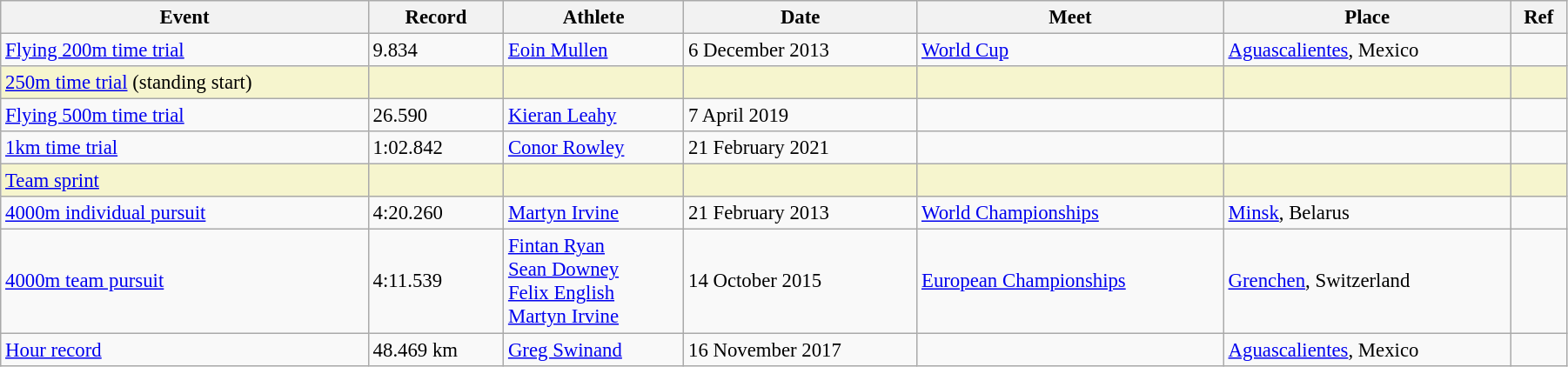<table class="wikitable" style="font-size:95%; width: 95%;">
<tr>
<th>Event</th>
<th>Record</th>
<th>Athlete</th>
<th>Date</th>
<th>Meet</th>
<th>Place</th>
<th>Ref</th>
</tr>
<tr>
<td><a href='#'>Flying 200m time trial</a></td>
<td>9.834</td>
<td><a href='#'>Eoin Mullen</a></td>
<td>6 December 2013</td>
<td><a href='#'>World Cup</a></td>
<td><a href='#'>Aguascalientes</a>, Mexico</td>
<td></td>
</tr>
<tr style="background:#f6F5CE;">
<td><a href='#'>250m time trial</a> (standing start)</td>
<td></td>
<td></td>
<td></td>
<td></td>
<td></td>
<td></td>
</tr>
<tr>
<td><a href='#'>Flying 500m time trial</a></td>
<td>26.590</td>
<td><a href='#'>Kieran Leahy</a></td>
<td>7 April 2019</td>
<td></td>
<td></td>
<td></td>
</tr>
<tr>
<td><a href='#'>1km time trial</a></td>
<td>1:02.842</td>
<td><a href='#'>Conor Rowley</a></td>
<td>21 February 2021</td>
<td></td>
<td></td>
<td></td>
</tr>
<tr style="background:#f6F5CE;">
<td><a href='#'>Team sprint</a></td>
<td></td>
<td></td>
<td></td>
<td></td>
<td></td>
<td></td>
</tr>
<tr>
<td><a href='#'>4000m individual pursuit</a></td>
<td>4:20.260</td>
<td><a href='#'>Martyn Irvine</a></td>
<td>21 February 2013</td>
<td><a href='#'>World Championships</a></td>
<td><a href='#'>Minsk</a>, Belarus</td>
<td></td>
</tr>
<tr>
<td><a href='#'>4000m team pursuit</a></td>
<td>4:11.539</td>
<td><a href='#'>Fintan Ryan</a><br><a href='#'>Sean Downey</a><br><a href='#'>Felix English</a><br><a href='#'>Martyn Irvine</a></td>
<td>14 October 2015</td>
<td><a href='#'>European Championships</a></td>
<td><a href='#'>Grenchen</a>, Switzerland</td>
<td></td>
</tr>
<tr>
<td><a href='#'>Hour record</a></td>
<td>48.469 km</td>
<td><a href='#'>Greg Swinand</a></td>
<td>16 November 2017</td>
<td></td>
<td><a href='#'>Aguascalientes</a>, Mexico</td>
<td></td>
</tr>
</table>
